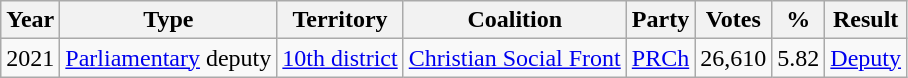<table class="wikitable">
<tr>
<th>Year</th>
<th>Type</th>
<th>Territory</th>
<th>Coalition</th>
<th>Party</th>
<th>Votes</th>
<th>%</th>
<th>Result</th>
</tr>
<tr>
<td>2021</td>
<td><a href='#'>Parliamentary</a> deputy</td>
<td><a href='#'>10th district</a></td>
<td><a href='#'>Christian Social Front</a></td>
<td><a href='#'>PRCh</a></td>
<td>26,610</td>
<td>5.82</td>
<td><a href='#'>Deputy</a></td>
</tr>
</table>
